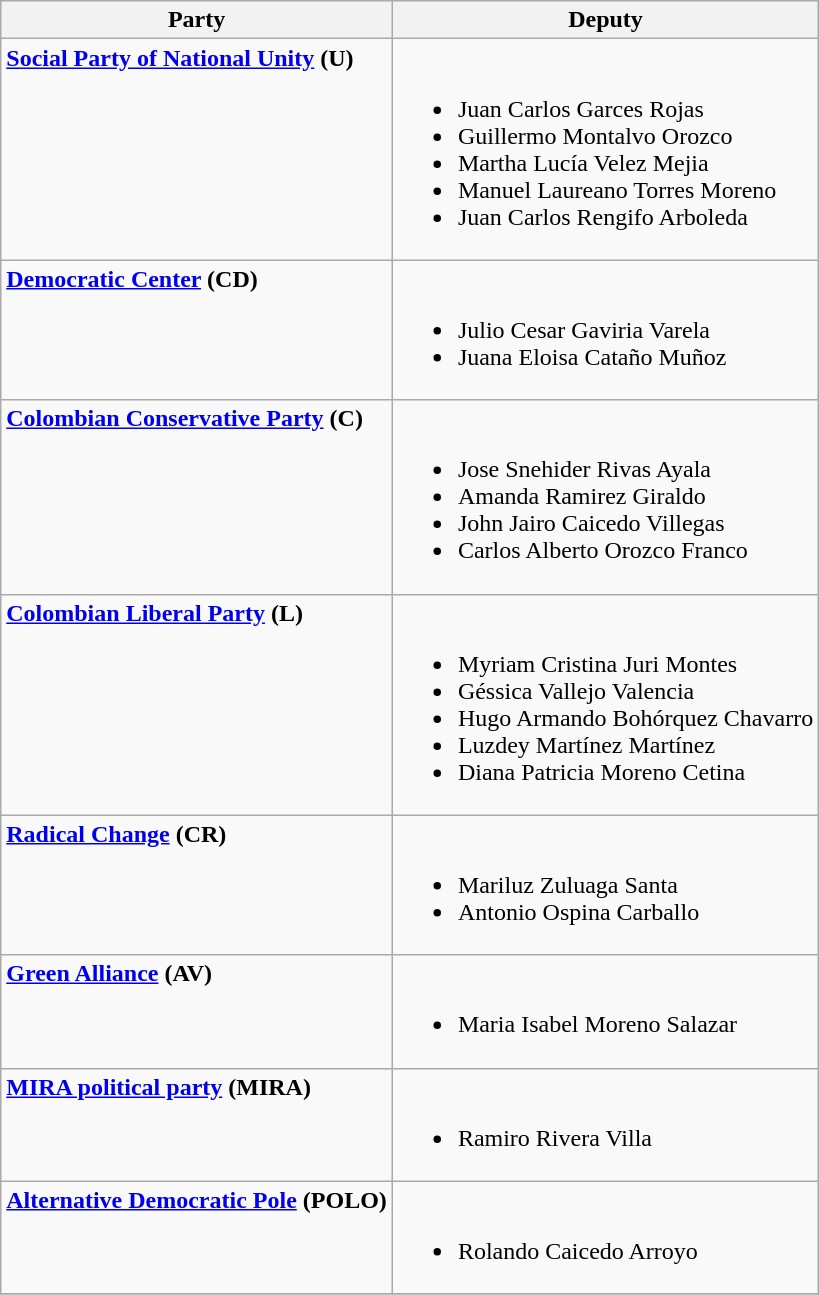<table class="wikitable">
<tr>
<th>Party</th>
<th>Deputy</th>
</tr>
<tr>
<td style="vertical-align:top;"><strong><a href='#'>Social Party of National Unity</a> (U)</strong></td>
<td><br><ul><li>Juan Carlos Garces Rojas</li><li>Guillermo Montalvo Orozco</li><li>Martha Lucía Velez Mejia</li><li>Manuel Laureano Torres Moreno</li><li>Juan Carlos Rengifo Arboleda</li></ul></td>
</tr>
<tr>
<td style="vertical-align:top;"><strong><a href='#'>Democratic Center</a> (CD)</strong></td>
<td><br><ul><li>Julio Cesar Gaviria Varela</li><li>Juana Eloisa Cataño Muñoz</li></ul></td>
</tr>
<tr>
<td style="vertical-align:top;"><strong><a href='#'>Colombian Conservative Party</a> (C)</strong></td>
<td><br><ul><li>Jose Snehider Rivas Ayala</li><li>Amanda Ramirez Giraldo</li><li>John Jairo Caicedo Villegas</li><li>Carlos Alberto Orozco Franco</li></ul></td>
</tr>
<tr>
<td style="vertical-align:top;"><strong><a href='#'>Colombian Liberal Party</a> (L)</strong></td>
<td><br><ul><li>Myriam Cristina Juri Montes</li><li>Géssica Vallejo Valencia</li><li>Hugo Armando Bohórquez Chavarro</li><li>Luzdey Martínez Martínez</li><li>Diana Patricia Moreno Cetina</li></ul></td>
</tr>
<tr>
<td style="vertical-align:top;"><strong><a href='#'>Radical Change</a> (CR)</strong></td>
<td><br><ul><li>Mariluz Zuluaga Santa</li><li>Antonio Ospina Carballo</li></ul></td>
</tr>
<tr>
<td style="vertical-align:top;"><strong><a href='#'>Green Alliance</a> (AV)</strong></td>
<td><br><ul><li>Maria Isabel Moreno Salazar</li></ul></td>
</tr>
<tr>
<td style="vertical-align:top;"><strong><a href='#'>MIRA political party</a> (MIRA)</strong></td>
<td><br><ul><li>Ramiro Rivera Villa</li></ul></td>
</tr>
<tr>
<td style="vertical-align:top;"><strong><a href='#'>Alternative Democratic Pole</a> (POLO)</strong></td>
<td><br><ul><li>Rolando Caicedo Arroyo</li></ul></td>
</tr>
<tr>
</tr>
</table>
